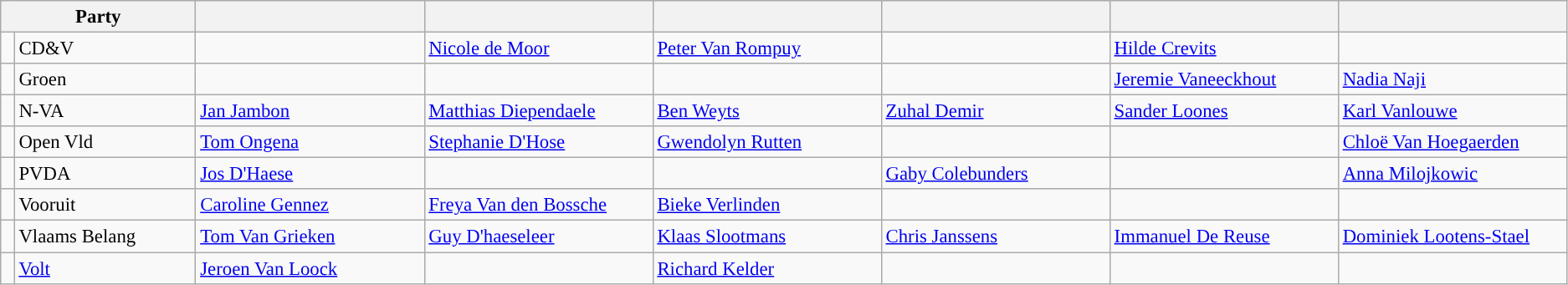<table class="wikitable" style="font-size:95%;">
<tr>
<th colspan="2" style="width:175px;">Party</th>
<th style="width:175px;"></th>
<th style="width:175px;"></th>
<th style="width:175px;"></th>
<th style="width:175px;"></th>
<th style="width:175px;"></th>
<th style="width:175px;"></th>
</tr>
<tr>
<td style="background-color: "></td>
<td>CD&V</td>
<td></td>
<td><a href='#'>Nicole de Moor</a></td>
<td><a href='#'>Peter Van Rompuy</a></td>
<td></td>
<td><a href='#'>Hilde Crevits</a></td>
<td></td>
</tr>
<tr>
<td style="background-color: "></td>
<td>Groen</td>
<td></td>
<td></td>
<td></td>
<td></td>
<td><a href='#'>Jeremie Vaneeckhout</a></td>
<td><a href='#'>Nadia Naji</a></td>
</tr>
<tr>
<td style="background-color: "></td>
<td>N-VA</td>
<td><a href='#'>Jan Jambon</a></td>
<td><a href='#'>Matthias Diependaele</a></td>
<td><a href='#'>Ben Weyts</a></td>
<td><a href='#'>Zuhal Demir</a></td>
<td><a href='#'>Sander Loones</a></td>
<td><a href='#'>Karl Vanlouwe</a></td>
</tr>
<tr>
<td style="background-color: "></td>
<td>Open Vld</td>
<td><a href='#'>Tom Ongena</a></td>
<td><a href='#'>Stephanie D'Hose</a></td>
<td><a href='#'>Gwendolyn Rutten</a></td>
<td></td>
<td></td>
<td><a href='#'>Chloë Van Hoegaerden</a></td>
</tr>
<tr>
<td style="background-color: "></td>
<td>PVDA</td>
<td><a href='#'>Jos D'Haese</a></td>
<td></td>
<td></td>
<td><a href='#'>Gaby Colebunders</a></td>
<td></td>
<td><a href='#'>Anna Milojkowic</a></td>
</tr>
<tr>
<td style="background-color: "></td>
<td>Vooruit</td>
<td><a href='#'>Caroline Gennez</a></td>
<td><a href='#'>Freya Van den Bossche</a></td>
<td><a href='#'>Bieke Verlinden</a></td>
<td></td>
<td></td>
<td></td>
</tr>
<tr>
<td style="background-color: "></td>
<td>Vlaams Belang</td>
<td><a href='#'>Tom Van Grieken</a></td>
<td><a href='#'>Guy D'haeseleer</a></td>
<td><a href='#'>Klaas Slootmans</a></td>
<td><a href='#'>Chris Janssens</a></td>
<td><a href='#'>Immanuel De Reuse</a></td>
<td><a href='#'>Dominiek Lootens-Stael</a></td>
</tr>
<tr>
<td style="background-color: "></td>
<td><a href='#'>Volt</a></td>
<td><a href='#'>Jeroen Van Loock</a></td>
<td></td>
<td><a href='#'>Richard Kelder</a></td>
<td></td>
<td></td>
<td></td>
</tr>
</table>
